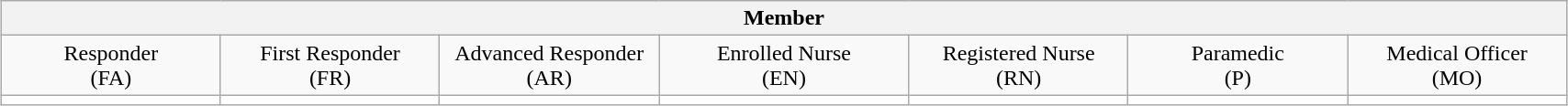<table class="wikitable"  style="margin:0.5em auto; width:90%;">
<tr>
<th colspan="7">Member</th>
</tr>
<tr align=center>
<td width="14%">Responder<br>(FA)</td>
<td width="14%">First Responder<br>(FR)</td>
<td width="14%">Advanced Responder<br>(AR)</td>
<td width="16%">Enrolled Nurse<br>(EN)</td>
<td width="14%">Registered Nurse<br>(RN)</td>
<td width="14%">Paramedic<br>(P)</td>
<td width="14%">Medical Officer<br>(MO)</td>
</tr>
<tr style="text-align:center; background: white;">
<td></td>
<td></td>
<td></td>
<td></td>
<td></td>
<td></td>
<td></td>
</tr>
</table>
